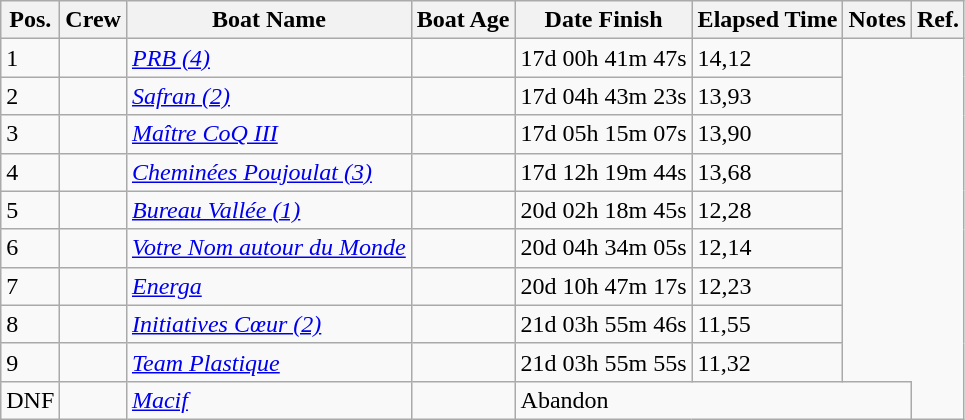<table class="wikitable sortable">
<tr>
<th>Pos.</th>
<th>Crew</th>
<th>Boat Name</th>
<th>Boat Age</th>
<th>Date Finish</th>
<th>Elapsed Time</th>
<th>Notes</th>
<th>Ref.</th>
</tr>
<tr>
<td>1</td>
<td><br></td>
<td><em><a href='#'>PRB (4)</a></em></td>
<td></td>
<td>17d 00h 41m 47s</td>
<td>14,12</td>
</tr>
<tr>
<td>2</td>
<td><br></td>
<td><em><a href='#'>Safran (2)</a></em></td>
<td></td>
<td>17d 04h 43m 23s</td>
<td>13,93</td>
</tr>
<tr>
<td>3</td>
<td><br></td>
<td><em><a href='#'>Maître CoQ III</a></em></td>
<td></td>
<td>17d 05h 15m 07s</td>
<td>13,90</td>
</tr>
<tr>
<td>4</td>
<td><br></td>
<td><em><a href='#'>Cheminées Poujoulat (3)</a></em></td>
<td></td>
<td>17d 12h 19m 44s</td>
<td>13,68</td>
</tr>
<tr>
<td>5</td>
<td><br></td>
<td><em><a href='#'>Bureau Vallée (1)</a></em></td>
<td></td>
<td>20d 02h 18m 45s</td>
<td>12,28</td>
</tr>
<tr>
<td>6</td>
<td><br></td>
<td><em><a href='#'>Votre Nom autour du Monde</a></em></td>
<td></td>
<td>20d 04h 34m 05s</td>
<td>12,14</td>
</tr>
<tr>
<td>7</td>
<td><br></td>
<td><em><a href='#'>Energa</a></em></td>
<td></td>
<td>20d 10h 47m 17s</td>
<td>12,23</td>
</tr>
<tr>
<td>8</td>
<td><br></td>
<td><em><a href='#'>Initiatives Cœur (2)</a></em></td>
<td></td>
<td>21d 03h 55m 46s</td>
<td>11,55</td>
</tr>
<tr>
<td>9</td>
<td><br></td>
<td><em><a href='#'>Team Plastique</a></em></td>
<td></td>
<td>21d 03h 55m 55s</td>
<td>11,32</td>
</tr>
<tr>
<td>DNF</td>
<td><br></td>
<td><em><a href='#'>Macif</a></em></td>
<td></td>
<td colspan="3" style="text-align:left;"> Abandon </td>
</tr>
</table>
